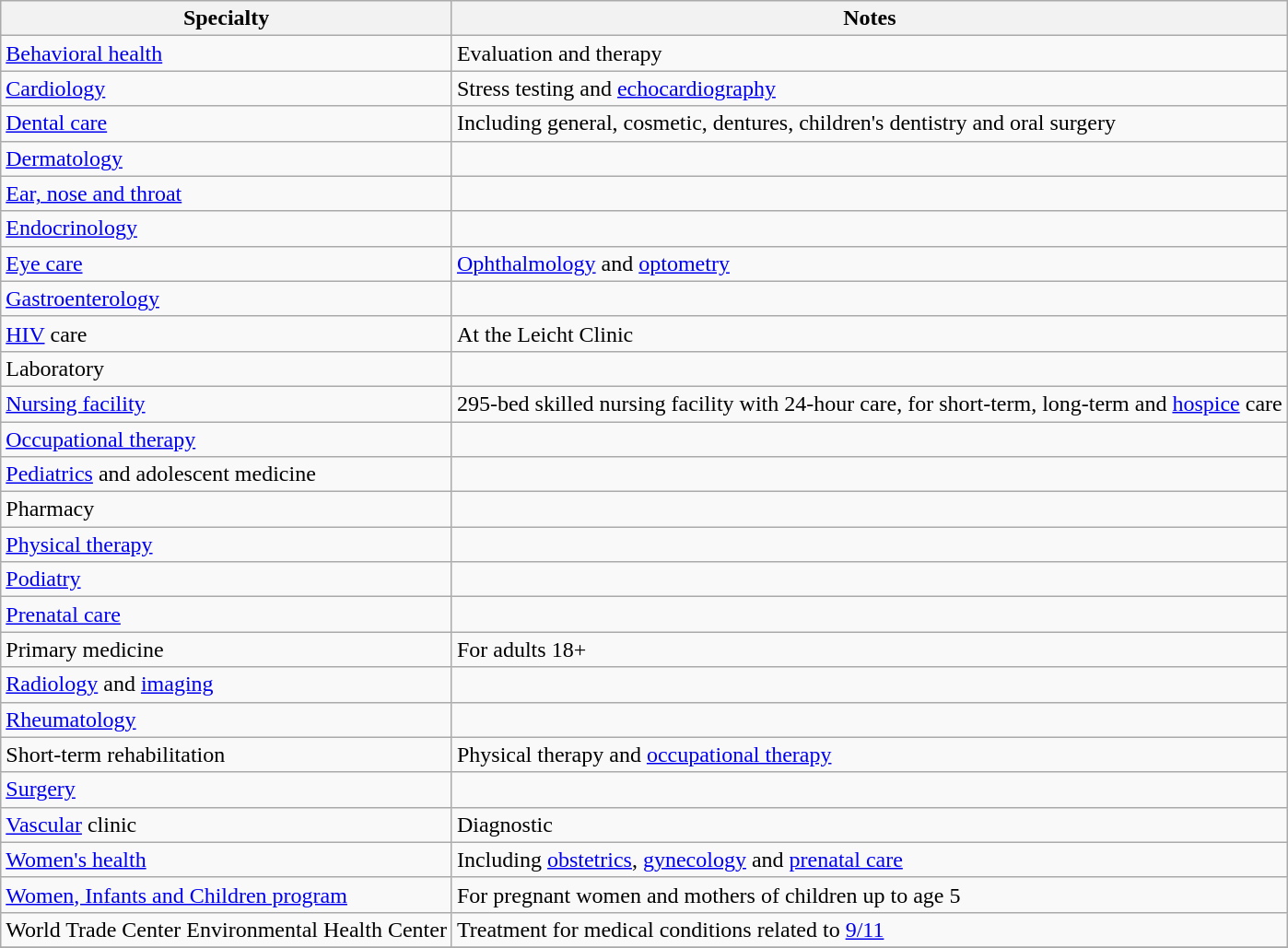<table class="wikitable">
<tr>
<th>Specialty</th>
<th>Notes</th>
</tr>
<tr>
<td><a href='#'>Behavioral health</a></td>
<td>Evaluation and therapy</td>
</tr>
<tr>
<td><a href='#'>Cardiology</a></td>
<td>Stress testing and <a href='#'>echocardiography</a></td>
</tr>
<tr>
<td><a href='#'>Dental care</a></td>
<td>Including general, cosmetic, dentures, children's dentistry and oral surgery</td>
</tr>
<tr>
<td><a href='#'>Dermatology</a></td>
<td></td>
</tr>
<tr>
<td><a href='#'>Ear, nose and throat</a></td>
<td></td>
</tr>
<tr>
<td><a href='#'>Endocrinology</a></td>
<td></td>
</tr>
<tr>
<td><a href='#'>Eye care</a></td>
<td><a href='#'>Ophthalmology</a> and <a href='#'>optometry</a></td>
</tr>
<tr>
<td><a href='#'>Gastroenterology</a></td>
<td></td>
</tr>
<tr>
<td><a href='#'>HIV</a> care</td>
<td>At the Leicht Clinic</td>
</tr>
<tr>
<td>Laboratory</td>
<td></td>
</tr>
<tr>
<td><a href='#'>Nursing facility</a></td>
<td>295-bed skilled nursing facility with 24-hour care, for short-term, long-term and <a href='#'>hospice</a> care</td>
</tr>
<tr>
<td><a href='#'>Occupational therapy</a></td>
<td></td>
</tr>
<tr>
<td><a href='#'>Pediatrics</a> and adolescent medicine</td>
<td></td>
</tr>
<tr>
<td>Pharmacy</td>
<td></td>
</tr>
<tr>
<td><a href='#'>Physical therapy</a></td>
<td></td>
</tr>
<tr>
<td><a href='#'>Podiatry</a></td>
<td></td>
</tr>
<tr>
<td><a href='#'>Prenatal care</a></td>
<td></td>
</tr>
<tr>
<td>Primary medicine</td>
<td>For adults 18+</td>
</tr>
<tr>
<td><a href='#'>Radiology</a> and <a href='#'>imaging</a></td>
<td></td>
</tr>
<tr>
<td><a href='#'>Rheumatology</a></td>
<td></td>
</tr>
<tr>
<td>Short-term rehabilitation</td>
<td>Physical therapy and <a href='#'>occupational therapy</a></td>
</tr>
<tr>
<td><a href='#'>Surgery</a></td>
<td></td>
</tr>
<tr>
<td><a href='#'>Vascular</a> clinic</td>
<td>Diagnostic</td>
</tr>
<tr>
<td><a href='#'>Women's health</a></td>
<td>Including <a href='#'>obstetrics</a>, <a href='#'>gynecology</a> and <a href='#'>prenatal care</a></td>
</tr>
<tr>
<td><a href='#'>Women, Infants and Children program</a></td>
<td>For pregnant women and mothers of children up to age 5</td>
</tr>
<tr>
<td>World Trade Center Environmental Health Center</td>
<td>Treatment for medical conditions related to <a href='#'>9/11</a></td>
</tr>
<tr>
</tr>
</table>
